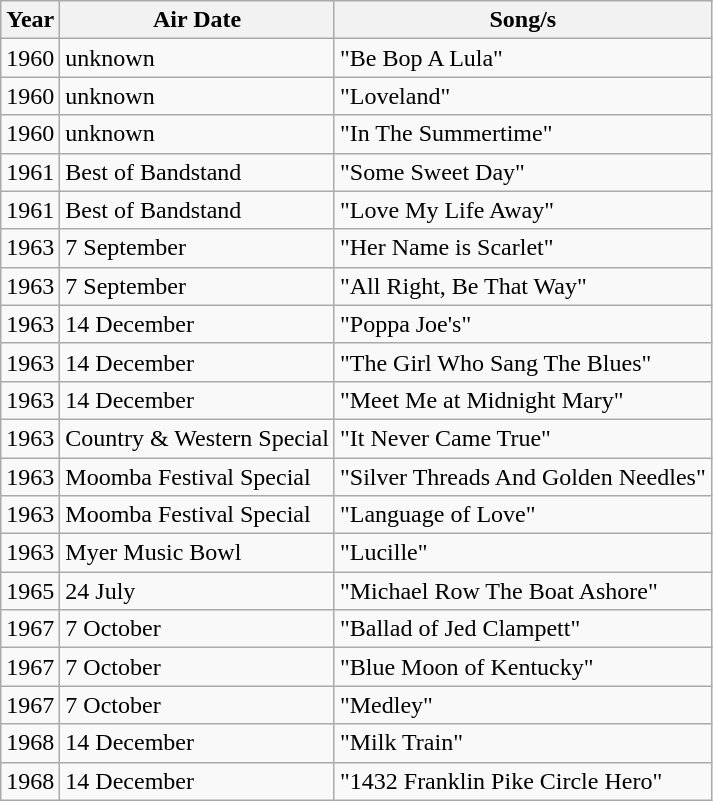<table class="wikitable">
<tr>
<th rowspan="1">Year</th>
<th rowspan="1">Air Date</th>
<th colspan="1">Song/s</th>
</tr>
<tr>
<td rowspan="1">1960</td>
<td>unknown</td>
<td>"Be Bop A Lula"</td>
</tr>
<tr>
<td rowspan="1">1960</td>
<td>unknown</td>
<td>"Loveland"</td>
</tr>
<tr>
<td rowspan="1">1960</td>
<td>unknown</td>
<td>"In The Summertime"</td>
</tr>
<tr>
<td rowspan="1">1961</td>
<td>Best of Bandstand</td>
<td>"Some Sweet Day"</td>
</tr>
<tr>
<td rowspan="1">1961</td>
<td>Best of Bandstand</td>
<td>"Love My Life Away"</td>
</tr>
<tr>
<td rowspan="1">1963</td>
<td>7 September</td>
<td>"Her Name is Scarlet"</td>
</tr>
<tr>
<td rowspan="1">1963</td>
<td>7 September</td>
<td>"All Right, Be That Way"</td>
</tr>
<tr>
<td rowspan="1">1963</td>
<td>14 December</td>
<td>"Poppa Joe's"</td>
</tr>
<tr>
<td rowspan="1">1963</td>
<td>14 December</td>
<td>"The Girl Who Sang The Blues"</td>
</tr>
<tr>
<td rowspan="1">1963</td>
<td>14 December</td>
<td>"Meet Me at Midnight Mary"</td>
</tr>
<tr>
<td rowspan="1">1963</td>
<td>Country & Western Special</td>
<td>"It Never Came True"</td>
</tr>
<tr>
<td rowspan="1">1963</td>
<td>Moomba Festival Special</td>
<td>"Silver Threads And Golden Needles"</td>
</tr>
<tr>
<td rowspan="1">1963</td>
<td>Moomba Festival Special</td>
<td>"Language of Love"</td>
</tr>
<tr>
<td rowspan="1">1963</td>
<td>Myer Music Bowl</td>
<td>"Lucille"</td>
</tr>
<tr>
<td rowspan="1">1965</td>
<td>24 July</td>
<td>"Michael Row The Boat Ashore"</td>
</tr>
<tr>
<td rowspan="1">1967</td>
<td>7 October</td>
<td>"Ballad of Jed Clampett"</td>
</tr>
<tr>
<td rowspan="1">1967</td>
<td>7 October</td>
<td>"Blue Moon of Kentucky"</td>
</tr>
<tr>
<td rowspan="1">1967</td>
<td>7 October</td>
<td>"Medley"</td>
</tr>
<tr>
<td rowspan="1">1968</td>
<td>14 December</td>
<td>"Milk Train"</td>
</tr>
<tr>
<td rowspan="1">1968</td>
<td>14 December</td>
<td>"1432 Franklin Pike Circle Hero"</td>
</tr>
</table>
